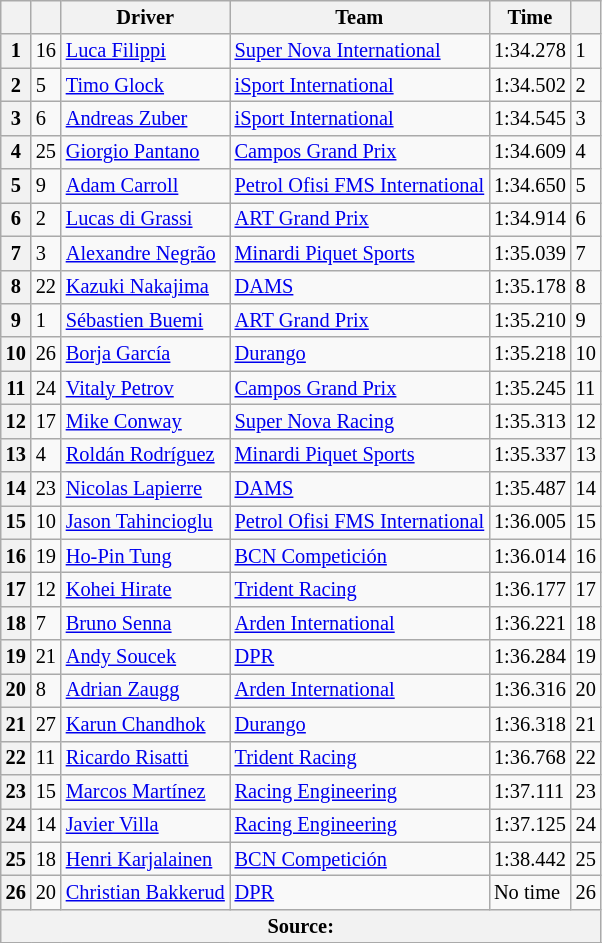<table class="wikitable" style="font-size:85%">
<tr>
<th></th>
<th></th>
<th>Driver</th>
<th>Team</th>
<th>Time</th>
<th></th>
</tr>
<tr>
<th>1</th>
<td>16</td>
<td> <a href='#'>Luca Filippi</a></td>
<td><a href='#'>Super Nova International</a></td>
<td>1:34.278</td>
<td>1</td>
</tr>
<tr>
<th>2</th>
<td>5</td>
<td> <a href='#'>Timo Glock</a></td>
<td><a href='#'>iSport International</a></td>
<td>1:34.502</td>
<td>2</td>
</tr>
<tr>
<th>3</th>
<td>6</td>
<td> <a href='#'>Andreas Zuber</a></td>
<td><a href='#'>iSport International</a></td>
<td>1:34.545</td>
<td>3</td>
</tr>
<tr>
<th>4</th>
<td>25</td>
<td> <a href='#'>Giorgio Pantano</a></td>
<td><a href='#'>Campos Grand Prix</a></td>
<td>1:34.609</td>
<td>4</td>
</tr>
<tr>
<th>5</th>
<td>9</td>
<td> <a href='#'>Adam Carroll</a></td>
<td><a href='#'>Petrol Ofisi FMS International</a></td>
<td>1:34.650</td>
<td>5</td>
</tr>
<tr>
<th>6</th>
<td>2</td>
<td> <a href='#'>Lucas di Grassi</a></td>
<td><a href='#'>ART Grand Prix</a></td>
<td>1:34.914</td>
<td>6</td>
</tr>
<tr>
<th>7</th>
<td>3</td>
<td> <a href='#'>Alexandre Negrão</a></td>
<td><a href='#'>Minardi Piquet Sports</a></td>
<td>1:35.039</td>
<td>7</td>
</tr>
<tr>
<th>8</th>
<td>22</td>
<td> <a href='#'>Kazuki Nakajima</a></td>
<td><a href='#'>DAMS</a></td>
<td>1:35.178</td>
<td>8</td>
</tr>
<tr>
<th>9</th>
<td>1</td>
<td> <a href='#'>Sébastien Buemi</a></td>
<td><a href='#'>ART Grand Prix</a></td>
<td>1:35.210</td>
<td>9</td>
</tr>
<tr>
<th>10</th>
<td>26</td>
<td> <a href='#'>Borja García</a></td>
<td><a href='#'>Durango</a></td>
<td>1:35.218</td>
<td>10</td>
</tr>
<tr>
<th>11</th>
<td>24</td>
<td> <a href='#'>Vitaly Petrov</a></td>
<td><a href='#'>Campos Grand Prix</a></td>
<td>1:35.245</td>
<td>11</td>
</tr>
<tr>
<th>12</th>
<td>17</td>
<td> <a href='#'>Mike Conway</a></td>
<td><a href='#'>Super Nova Racing</a></td>
<td>1:35.313</td>
<td>12</td>
</tr>
<tr>
<th>13</th>
<td>4</td>
<td> <a href='#'>Roldán Rodríguez</a></td>
<td><a href='#'>Minardi Piquet Sports</a></td>
<td>1:35.337</td>
<td>13</td>
</tr>
<tr>
<th>14</th>
<td>23</td>
<td> <a href='#'>Nicolas Lapierre</a></td>
<td><a href='#'>DAMS</a></td>
<td>1:35.487</td>
<td>14</td>
</tr>
<tr>
<th>15</th>
<td>10</td>
<td> <a href='#'>Jason Tahincioglu</a></td>
<td><a href='#'>Petrol Ofisi FMS International</a></td>
<td>1:36.005</td>
<td>15</td>
</tr>
<tr>
<th>16</th>
<td>19</td>
<td> <a href='#'>Ho-Pin Tung</a></td>
<td><a href='#'>BCN Competición</a></td>
<td>1:36.014</td>
<td>16</td>
</tr>
<tr>
<th>17</th>
<td>12</td>
<td> <a href='#'>Kohei Hirate</a></td>
<td><a href='#'>Trident Racing</a></td>
<td>1:36.177</td>
<td>17</td>
</tr>
<tr>
<th>18</th>
<td>7</td>
<td> <a href='#'>Bruno Senna</a></td>
<td><a href='#'>Arden International</a></td>
<td>1:36.221</td>
<td>18</td>
</tr>
<tr>
<th>19</th>
<td>21</td>
<td> <a href='#'>Andy Soucek</a></td>
<td><a href='#'>DPR</a></td>
<td>1:36.284</td>
<td>19</td>
</tr>
<tr>
<th>20</th>
<td>8</td>
<td> <a href='#'>Adrian Zaugg</a></td>
<td><a href='#'>Arden International</a></td>
<td>1:36.316</td>
<td>20</td>
</tr>
<tr>
<th>21</th>
<td>27</td>
<td> <a href='#'>Karun Chandhok</a></td>
<td><a href='#'>Durango</a></td>
<td>1:36.318</td>
<td>21</td>
</tr>
<tr>
<th>22</th>
<td>11</td>
<td> <a href='#'>Ricardo Risatti</a></td>
<td><a href='#'>Trident Racing</a></td>
<td>1:36.768</td>
<td>22</td>
</tr>
<tr>
<th>23</th>
<td>15</td>
<td> <a href='#'>Marcos Martínez</a></td>
<td><a href='#'>Racing Engineering</a></td>
<td>1:37.111</td>
<td>23</td>
</tr>
<tr>
<th>24</th>
<td>14</td>
<td> <a href='#'>Javier Villa</a></td>
<td><a href='#'>Racing Engineering</a></td>
<td>1:37.125</td>
<td>24</td>
</tr>
<tr>
<th>25</th>
<td>18</td>
<td> <a href='#'>Henri Karjalainen</a></td>
<td><a href='#'>BCN Competición</a></td>
<td>1:38.442</td>
<td>25</td>
</tr>
<tr>
<th>26</th>
<td>20</td>
<td> <a href='#'>Christian Bakkerud</a></td>
<td><a href='#'>DPR</a></td>
<td>No time</td>
<td>26</td>
</tr>
<tr>
<th colspan="6">Source:</th>
</tr>
<tr>
</tr>
</table>
